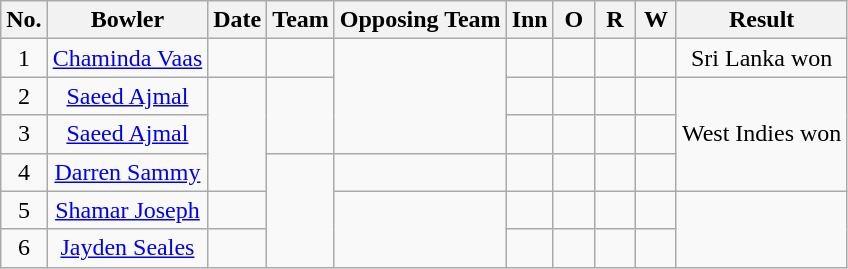<table class="wikitable sortable">
<tr align=center>
<th>No.</th>
<th>Bowler</th>
<th>Date</th>
<th>Team</th>
<th>Opposing Team</th>
<th scope="col" style="width:20px;">Inn</th>
<th scope="col" style="width:20px;">O</th>
<th scope="col" style="width:20px;">R</th>
<th scope="col" style="width:20px;">W</th>
<th>Result</th>
</tr>
<tr align="center">
<td>1</td>
<td><a href='#'>Chaminda Vaas</a></td>
<td></td>
<td></td>
<td rowspan="3"></td>
<td></td>
<td></td>
<td></td>
<td></td>
<td>Sri Lanka won</td>
</tr>
<tr align="center">
<td>2</td>
<td><a href='#'>Saeed Ajmal</a></td>
<td rowspan="3"></td>
<td rowspan="2"></td>
<td></td>
<td></td>
<td></td>
<td></td>
<td rowspan="3">West Indies won</td>
</tr>
<tr align="center">
<td>3</td>
<td><a href='#'>Saeed Ajmal</a></td>
<td></td>
<td></td>
<td></td>
<td></td>
</tr>
<tr align="center">
<td>4</td>
<td><a href='#'>Darren Sammy</a></td>
<td rowspan="3"></td>
<td></td>
<td></td>
<td></td>
<td></td>
<td></td>
</tr>
<tr align="center">
<td>5</td>
<td><a href='#'>Shamar Joseph</a></td>
<td></td>
<td rowspan="2"></td>
<td></td>
<td></td>
<td></td>
<td></td>
<td rowspan="2"></td>
</tr>
<tr align="center">
<td>6</td>
<td><a href='#'>Jayden Seales</a></td>
<td></td>
<td></td>
<td></td>
<td></td>
<td></td>
</tr>
</table>
